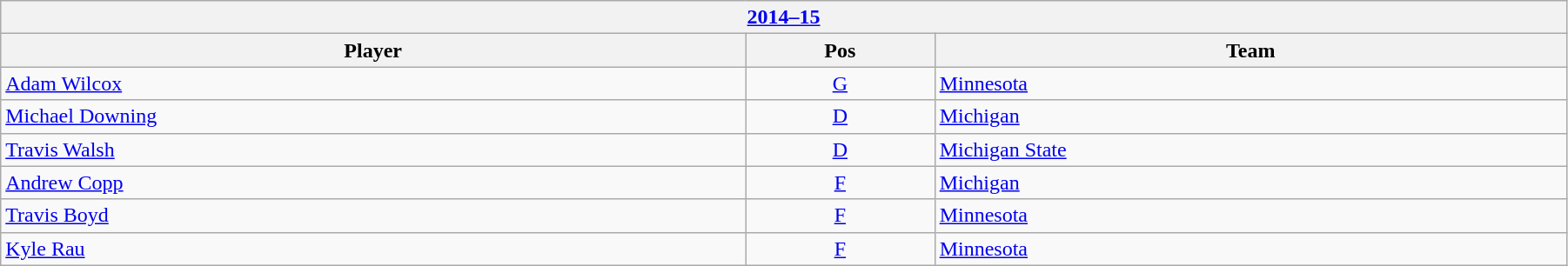<table class="wikitable" width=95%>
<tr>
<th colspan=3><a href='#'>2014–15</a></th>
</tr>
<tr>
<th>Player</th>
<th>Pos</th>
<th>Team</th>
</tr>
<tr>
<td><a href='#'>Adam Wilcox</a></td>
<td style="text-align:center;"><a href='#'>G</a></td>
<td><a href='#'>Minnesota</a></td>
</tr>
<tr>
<td><a href='#'>Michael Downing</a></td>
<td style="text-align:center;"><a href='#'>D</a></td>
<td><a href='#'>Michigan</a></td>
</tr>
<tr>
<td><a href='#'>Travis Walsh</a></td>
<td style="text-align:center;"><a href='#'>D</a></td>
<td><a href='#'>Michigan State</a></td>
</tr>
<tr>
<td><a href='#'>Andrew Copp</a></td>
<td style="text-align:center;"><a href='#'>F</a></td>
<td><a href='#'>Michigan</a></td>
</tr>
<tr>
<td><a href='#'>Travis Boyd</a></td>
<td style="text-align:center;"><a href='#'>F</a></td>
<td><a href='#'>Minnesota</a></td>
</tr>
<tr>
<td><a href='#'>Kyle Rau</a></td>
<td style="text-align:center;"><a href='#'>F</a></td>
<td><a href='#'>Minnesota</a></td>
</tr>
</table>
